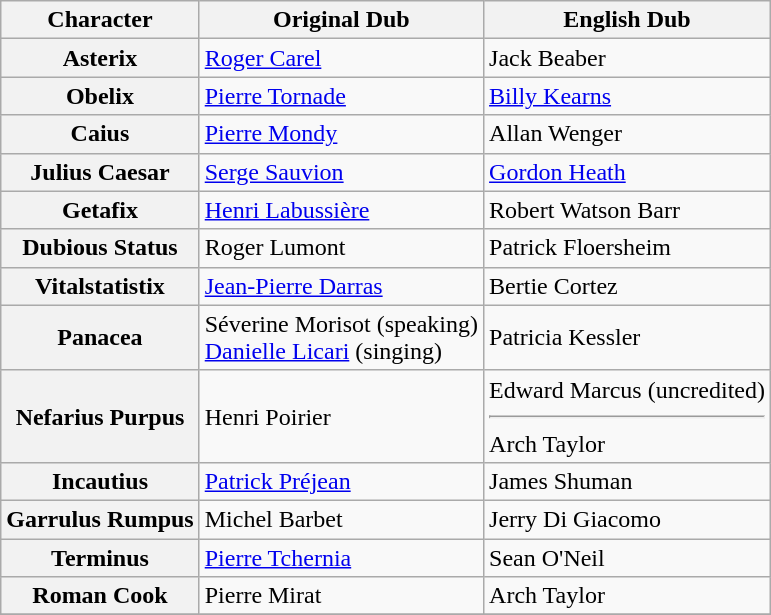<table class="wikitable">
<tr>
<th>Character</th>
<th>Original Dub</th>
<th>English Dub</th>
</tr>
<tr>
<th>Asterix</th>
<td><a href='#'>Roger Carel</a></td>
<td>Jack Beaber</td>
</tr>
<tr>
<th>Obelix</th>
<td><a href='#'>Pierre Tornade</a></td>
<td><a href='#'>Billy Kearns</a></td>
</tr>
<tr>
<th>Caius</th>
<td><a href='#'>Pierre Mondy</a></td>
<td>Allan Wenger</td>
</tr>
<tr>
<th>Julius Caesar</th>
<td><a href='#'>Serge Sauvion</a></td>
<td><a href='#'>Gordon Heath</a></td>
</tr>
<tr>
<th>Getafix</th>
<td><a href='#'>Henri Labussière</a></td>
<td>Robert Watson Barr</td>
</tr>
<tr>
<th>Dubious Status</th>
<td>Roger Lumont</td>
<td>Patrick Floersheim</td>
</tr>
<tr>
<th>Vitalstatistix</th>
<td><a href='#'>Jean-Pierre Darras</a></td>
<td>Bertie Cortez</td>
</tr>
<tr>
<th>Panacea</th>
<td>Séverine Morisot (speaking)<br><a href='#'>Danielle Licari</a> (singing)</td>
<td>Patricia Kessler</td>
</tr>
<tr>
<th>Nefarius Purpus</th>
<td>Henri Poirier</td>
<td>Edward Marcus (uncredited)<hr>Arch Taylor</td>
</tr>
<tr>
<th>Incautius</th>
<td><a href='#'>Patrick Préjean</a></td>
<td>James Shuman</td>
</tr>
<tr>
<th>Garrulus Rumpus</th>
<td>Michel Barbet</td>
<td>Jerry Di Giacomo</td>
</tr>
<tr>
<th>Terminus</th>
<td><a href='#'>Pierre Tchernia</a></td>
<td>Sean O'Neil</td>
</tr>
<tr>
<th>Roman Cook</th>
<td>Pierre Mirat</td>
<td>Arch Taylor</td>
</tr>
<tr>
</tr>
</table>
